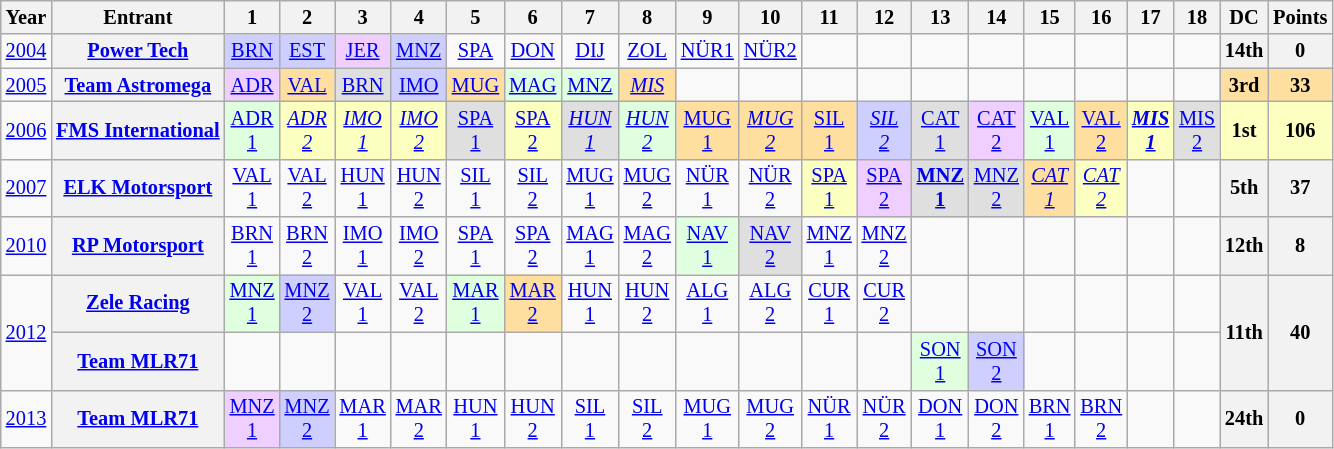<table class="wikitable" style="text-align:center; font-size:85%">
<tr>
<th>Year</th>
<th>Entrant</th>
<th>1</th>
<th>2</th>
<th>3</th>
<th>4</th>
<th>5</th>
<th>6</th>
<th>7</th>
<th>8</th>
<th>9</th>
<th>10</th>
<th>11</th>
<th>12</th>
<th>13</th>
<th>14</th>
<th>15</th>
<th>16</th>
<th>17</th>
<th>18</th>
<th>DC</th>
<th>Points</th>
</tr>
<tr>
<td><a href='#'>2004</a></td>
<th nowrap><a href='#'>Power Tech</a></th>
<td style="background:#CFCFFF;"><a href='#'>BRN</a><br></td>
<td style="background:#CFCFFF;"><a href='#'>EST</a><br></td>
<td style="background:#EFCFFF;"><a href='#'>JER</a><br></td>
<td style="background:#CFCFFF;"><a href='#'>MNZ</a><br></td>
<td><a href='#'>SPA</a></td>
<td><a href='#'>DON</a></td>
<td><a href='#'>DIJ</a></td>
<td><a href='#'>ZOL</a></td>
<td><a href='#'>NÜR1</a></td>
<td><a href='#'>NÜR2</a></td>
<td></td>
<td></td>
<td></td>
<td></td>
<td></td>
<td></td>
<td></td>
<td></td>
<th>14th</th>
<th>0</th>
</tr>
<tr>
<td><a href='#'>2005</a></td>
<th nowrap><a href='#'>Team Astromega</a></th>
<td style="background:#EFCFFF;"><a href='#'>ADR</a><br></td>
<td style="background:#FFDF9F;"><a href='#'>VAL</a><br></td>
<td style="background:#DFDFDF;"><a href='#'>BRN</a><br></td>
<td style="background:#CFCFFF;"><a href='#'>IMO</a><br></td>
<td style="background:#FFDF9F;"><a href='#'>MUG</a><br></td>
<td style="background:#DFFFDF;"><a href='#'>MAG</a><br></td>
<td style="background:#DFFFDF;"><a href='#'>MNZ</a><br></td>
<td style="background:#FFDF9F;"><em><a href='#'>MIS</a></em><br></td>
<td></td>
<td></td>
<td></td>
<td></td>
<td></td>
<td></td>
<td></td>
<td></td>
<td></td>
<td></td>
<td style="background:#FFDF9F;"><strong>3rd</strong></td>
<td style="background:#FFDF9F;"><strong>33</strong></td>
</tr>
<tr>
<td><a href='#'>2006</a></td>
<th nowrap><a href='#'>FMS International</a></th>
<td style="background:#DFFFDF;"><a href='#'>ADR<br>1</a><br></td>
<td style="background:#FBFFBF;"><em><a href='#'>ADR<br>2</a></em><br></td>
<td style="background:#FBFFBF;"><em><a href='#'>IMO<br>1</a></em><br></td>
<td style="background:#FBFFBF;"><em><a href='#'>IMO<br>2</a></em><br></td>
<td style="background:#DFDFDF;"><a href='#'>SPA<br>1</a><br></td>
<td style="background:#FBFFBF;"><a href='#'>SPA<br>2</a><br></td>
<td style="background:#DFDFDF;"><em><a href='#'>HUN<br>1</a></em><br></td>
<td style="background:#DFFFDF;"><em><a href='#'>HUN<br>2</a></em><br></td>
<td style="background:#FFDF9F;"><a href='#'>MUG<br>1</a><br></td>
<td style="background:#FFDF9F;"><em><a href='#'>MUG<br>2</a></em><br></td>
<td style="background:#FFDF9F;"><a href='#'>SIL<br>1</a><br></td>
<td style="background:#CFCFFF;"><em><a href='#'>SIL<br>2</a></em><br></td>
<td style="background:#DFDFDF;"><a href='#'>CAT<br>1</a><br></td>
<td style="background:#EFCFFF;"><a href='#'>CAT<br>2</a><br></td>
<td style="background:#DFFFDF;"><a href='#'>VAL<br>1</a><br></td>
<td style="background:#FFDF9F;"><a href='#'>VAL<br>2</a><br></td>
<td style="background:#FBFFBF;"><strong> <em><a href='#'>MIS<br>1</a></em> </strong><br></td>
<td style="background:#DFDFDF;"><a href='#'>MIS<br>2</a><br></td>
<td style="background:#FBFFBF;"><strong>1st</strong></td>
<td style="background:#FBFFBF;"><strong>106</strong></td>
</tr>
<tr>
<td><a href='#'>2007</a></td>
<th nowrap><a href='#'>ELK Motorsport</a></th>
<td><a href='#'>VAL<br>1</a></td>
<td><a href='#'>VAL<br>2</a></td>
<td><a href='#'>HUN<br>1</a></td>
<td><a href='#'>HUN<br>2</a></td>
<td><a href='#'>SIL<br>1</a></td>
<td><a href='#'>SIL<br>2</a></td>
<td><a href='#'>MUG<br>1</a></td>
<td><a href='#'>MUG<br>2</a></td>
<td><a href='#'>NÜR<br>1</a></td>
<td><a href='#'>NÜR<br>2</a></td>
<td style="background:#FBFFBF;"><a href='#'>SPA<br>1</a><br></td>
<td style="background:#EFCFFF;"><a href='#'>SPA<br>2</a><br></td>
<td style="background:#DFDFDF;"><strong><a href='#'>MNZ<br>1</a></strong><br></td>
<td style="background:#DFDFDF;"><a href='#'>MNZ<br>2</a><br></td>
<td style="background:#FFDF9F;"><em><a href='#'>CAT<br>1</a></em><br></td>
<td style="background:#FBFFBF;"><em><a href='#'>CAT<br>2</a></em><br></td>
<td></td>
<td></td>
<th>5th</th>
<th>37</th>
</tr>
<tr>
<td><a href='#'>2010</a></td>
<th nowrap><a href='#'>RP Motorsport</a></th>
<td><a href='#'>BRN<br>1</a></td>
<td><a href='#'>BRN<br>2</a></td>
<td><a href='#'>IMO<br>1</a></td>
<td><a href='#'>IMO<br>2</a></td>
<td><a href='#'>SPA<br>1</a></td>
<td><a href='#'>SPA<br>2</a></td>
<td><a href='#'>MAG<br>1</a></td>
<td><a href='#'>MAG<br>2</a></td>
<td style="background:#DFFFDF;"><a href='#'>NAV<br>1</a><br></td>
<td style="background:#DFDFDF;"><a href='#'>NAV<br>2</a><br></td>
<td><a href='#'>MNZ<br>1</a></td>
<td><a href='#'>MNZ<br>2</a></td>
<td></td>
<td></td>
<td></td>
<td></td>
<td></td>
<td></td>
<th>12th</th>
<th>8</th>
</tr>
<tr>
<td rowspan=2><a href='#'>2012</a></td>
<th nowrap><a href='#'>Zele Racing</a></th>
<td style="background:#DFFFDF;"><a href='#'>MNZ<br>1</a><br></td>
<td style="background:#CFCFFF;"><a href='#'>MNZ<br>2</a><br></td>
<td><a href='#'>VAL<br>1</a></td>
<td><a href='#'>VAL<br>2</a></td>
<td style="background:#DFFFDF;"><a href='#'>MAR<br>1</a><br></td>
<td style="background:#FFDF9F;"><a href='#'>MAR<br>2</a><br></td>
<td><a href='#'>HUN<br>1</a></td>
<td><a href='#'>HUN<br>2</a></td>
<td><a href='#'>ALG<br>1</a></td>
<td><a href='#'>ALG<br>2</a></td>
<td><a href='#'>CUR<br>1</a></td>
<td><a href='#'>CUR<br>2</a></td>
<td></td>
<td></td>
<td></td>
<td></td>
<td></td>
<td></td>
<th rowspan=2>11th</th>
<th rowspan=2>40</th>
</tr>
<tr>
<th nowrap><a href='#'>Team MLR71</a></th>
<td></td>
<td></td>
<td></td>
<td></td>
<td></td>
<td></td>
<td></td>
<td></td>
<td></td>
<td></td>
<td></td>
<td></td>
<td style="background:#DFFFDF;"><a href='#'>SON<br>1</a><br></td>
<td style="background:#CFCFFF;"><a href='#'>SON<br>2</a><br></td>
<td></td>
<td></td>
<td></td>
<td></td>
</tr>
<tr>
<td><a href='#'>2013</a></td>
<th nowrap><a href='#'>Team MLR71</a></th>
<td style="background:#EFCFFF;"><a href='#'>MNZ<br>1</a><br></td>
<td style="background:#CFCFFF;"><a href='#'>MNZ<br>2</a><br></td>
<td><a href='#'>MAR<br>1</a></td>
<td><a href='#'>MAR<br>2</a></td>
<td><a href='#'>HUN<br>1</a></td>
<td><a href='#'>HUN<br>2</a></td>
<td><a href='#'>SIL<br>1</a></td>
<td><a href='#'>SIL<br>2</a></td>
<td><a href='#'>MUG<br>1</a></td>
<td><a href='#'>MUG<br>2</a></td>
<td><a href='#'>NÜR<br>1</a></td>
<td><a href='#'>NÜR<br>2</a></td>
<td><a href='#'>DON<br>1</a></td>
<td><a href='#'>DON<br>2</a></td>
<td><a href='#'>BRN<br>1</a></td>
<td><a href='#'>BRN<br>2</a></td>
<td></td>
<td></td>
<th>24th</th>
<th>0</th>
</tr>
</table>
